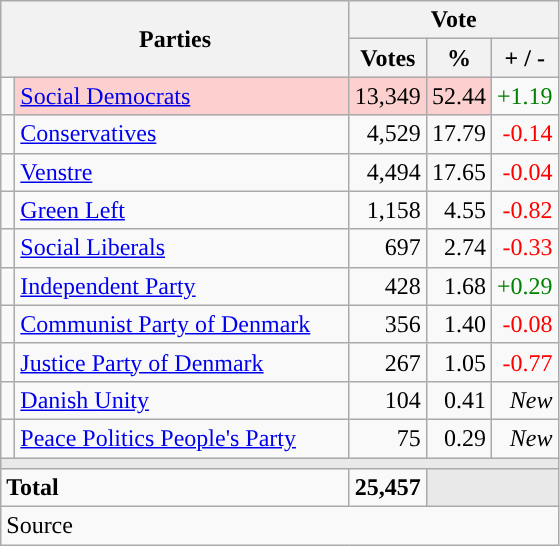<table class="wikitable" style="text-align:right;">
<tr>
<th style="text-align:centre;" rowspan="2" colspan="2" width="225">Parties</th>
<th colspan="3">Vote</th>
</tr>
<tr>
<th width="15">Votes</th>
<th width="15">%</th>
<th width="15">+ / -</th>
</tr>
<tr>
<td width="2" style="color:inherit;background:"></td>
<td bgcolor=#fbd0ce  align="left"><a href='#'>Social Democrats</a></td>
<td bgcolor=#fbd0ce>13,349</td>
<td bgcolor=#fbd0ce>52.44</td>
<td style=color:green;>+1.19</td>
</tr>
<tr>
<td width="2" style="color:inherit;background:"></td>
<td align="left"><a href='#'>Conservatives</a></td>
<td>4,529</td>
<td>17.79</td>
<td style=color:red;>-0.14</td>
</tr>
<tr>
<td width="2" style="color:inherit;background:"></td>
<td align="left"><a href='#'>Venstre</a></td>
<td>4,494</td>
<td>17.65</td>
<td style=color:red;>-0.04</td>
</tr>
<tr>
<td width="2" style="color:inherit;background:"></td>
<td align="left"><a href='#'>Green Left</a></td>
<td>1,158</td>
<td>4.55</td>
<td style=color:red;>-0.82</td>
</tr>
<tr>
<td width="2" style="color:inherit;background:"></td>
<td align="left"><a href='#'>Social Liberals</a></td>
<td>697</td>
<td>2.74</td>
<td style=color:red;>-0.33</td>
</tr>
<tr>
<td width="2" style="color:inherit;background:"></td>
<td align="left"><a href='#'>Independent Party</a></td>
<td>428</td>
<td>1.68</td>
<td style=color:green;>+0.29</td>
</tr>
<tr>
<td width="2" style="color:inherit;background:"></td>
<td align="left"><a href='#'>Communist Party of Denmark</a></td>
<td>356</td>
<td>1.40</td>
<td style=color:red;>-0.08</td>
</tr>
<tr>
<td width="2" style="color:inherit;background:"></td>
<td align="left"><a href='#'>Justice Party of Denmark</a></td>
<td>267</td>
<td>1.05</td>
<td style=color:red;>-0.77</td>
</tr>
<tr>
<td width="2" style="color:inherit;background:"></td>
<td align="left"><a href='#'>Danish Unity</a></td>
<td>104</td>
<td>0.41</td>
<td><em>New</em></td>
</tr>
<tr>
<td width="2" style="color:inherit;background:"></td>
<td align="left"><a href='#'>Peace Politics People's Party</a></td>
<td>75</td>
<td>0.29</td>
<td><em>New</em></td>
</tr>
<tr>
<td colspan="7" bgcolor="#E9E9E9"></td>
</tr>
<tr>
<td align="left" colspan="2"><strong>Total</strong></td>
<td><strong>25,457</strong></td>
<td bgcolor="#E9E9E9" colspan="2"></td>
</tr>
<tr>
<td align="left" colspan="6">Source</td>
</tr>
</table>
